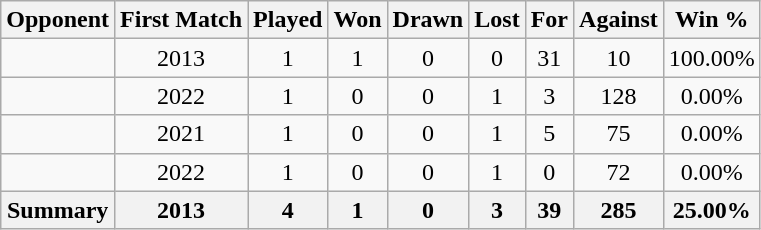<table class="wikitable sortable" style="text-align:center;">
<tr>
<th>Opponent</th>
<th>First Match</th>
<th>Played</th>
<th>Won</th>
<th>Drawn</th>
<th>Lost</th>
<th>For</th>
<th>Against</th>
<th>Win %</th>
</tr>
<tr>
<td style="text-align: left;"></td>
<td>2013</td>
<td>1</td>
<td>1</td>
<td>0</td>
<td>0</td>
<td>31</td>
<td>10</td>
<td>100.00%</td>
</tr>
<tr>
<td style="text-align: left;"></td>
<td>2022</td>
<td>1</td>
<td>0</td>
<td>0</td>
<td>1</td>
<td>3</td>
<td>128</td>
<td>0.00%</td>
</tr>
<tr>
<td style="text-align: left;"></td>
<td>2021</td>
<td>1</td>
<td>0</td>
<td>0</td>
<td>1</td>
<td>5</td>
<td>75</td>
<td>0.00%</td>
</tr>
<tr>
<td style="text-align: left;"></td>
<td>2022</td>
<td>1</td>
<td>0</td>
<td>0</td>
<td>1</td>
<td>0</td>
<td>72</td>
<td>0.00%</td>
</tr>
<tr>
<th>Summary</th>
<th>2013</th>
<th>4</th>
<th>1</th>
<th>0</th>
<th>3</th>
<th>39</th>
<th>285</th>
<th>25.00%</th>
</tr>
</table>
